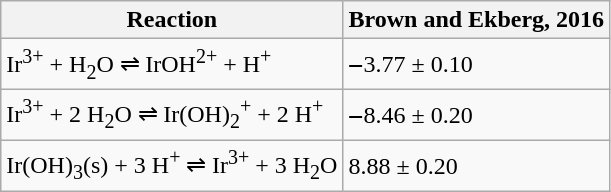<table class="wikitable">
<tr>
<th>Reaction</th>
<th>Brown and Ekberg, 2016</th>
</tr>
<tr>
<td>Ir<sup>3+</sup> + H<sub>2</sub>O ⇌ IrOH<sup>2+</sup> + H<sup>+</sup></td>
<td>‒3.77 ± 0.10</td>
</tr>
<tr>
<td>Ir<sup>3+</sup> + 2 H<sub>2</sub>O ⇌ Ir(OH)<sub>2</sub><sup>+</sup> + 2 H<sup>+</sup></td>
<td>‒8.46 ± 0.20</td>
</tr>
<tr>
<td>Ir(OH)<sub>3</sub>(s) + 3 H<sup>+</sup> ⇌ Ir<sup>3+</sup> + 3 H<sub>2</sub>O</td>
<td>8.88 ± 0.20</td>
</tr>
</table>
